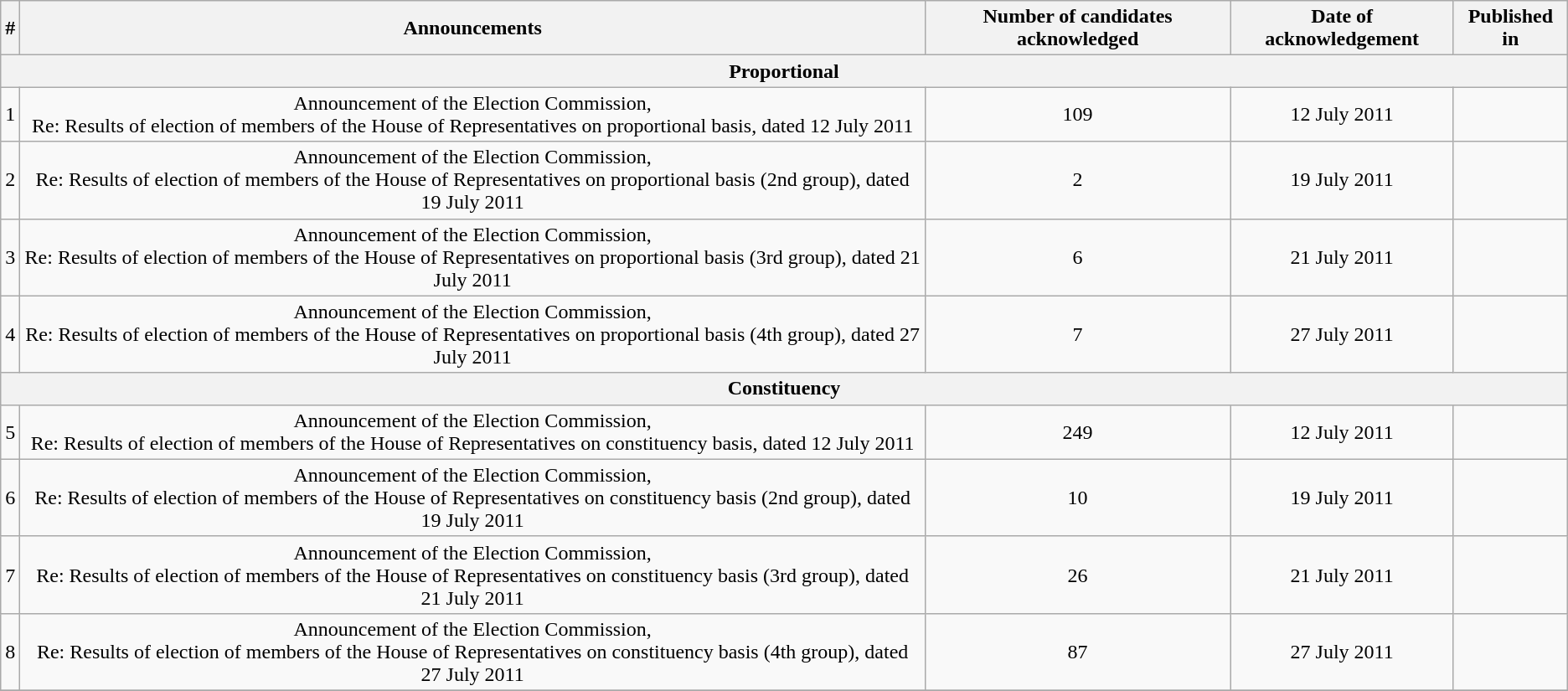<table class="wikitable">
<tr>
<th align="center">#</th>
<th align="center">Announcements</th>
<th align="center">Number of candidates acknowledged</th>
<th align="center">Date of acknowledgement</th>
<th align="center">Published in</th>
</tr>
<tr>
<th colspan="5" bgcolor="#ebf5ff">Proportional</th>
</tr>
<tr>
<td align = "left">1</td>
<td align = "center">Announcement of the Election Commission,<br>Re: Results of election of members of the House of Representatives on proportional basis, dated 12 July 2011</td>
<td align = "center">109</td>
<td align = "center">12 July 2011</td>
<td align = "center"></td>
</tr>
<tr>
<td align = "left">2</td>
<td align = "center">Announcement of the Election Commission,<br>Re: Results of election of members of the House of Representatives on proportional basis (2nd group), dated 19 July 2011</td>
<td align = "center">2</td>
<td align = "center">19 July 2011</td>
<td align = "center"></td>
</tr>
<tr>
<td align = "left">3</td>
<td align = "center">Announcement of the Election Commission,<br>Re: Results of election of members of the House of Representatives on proportional basis (3rd group), dated 21 July 2011</td>
<td align = "center">6</td>
<td align = "center">21 July 2011</td>
<td align = "center"></td>
</tr>
<tr>
<td align = "left">4</td>
<td align = "center">Announcement of the Election Commission,<br>Re: Results of election of members of the House of Representatives on proportional basis (4th group), dated 27 July 2011</td>
<td align = "center">7</td>
<td align = "center">27 July 2011</td>
<td align = "center"></td>
</tr>
<tr>
<th colspan="5" bgcolor="#ebf5ff">Constituency</th>
</tr>
<tr>
<td align = "left">5</td>
<td align = "center">Announcement of the Election Commission,<br>Re: Results of election of members of the House of Representatives on constituency basis, dated 12 July 2011</td>
<td align = "center">249</td>
<td align = "center">12 July 2011</td>
<td align = "center"></td>
</tr>
<tr>
<td align = "left">6</td>
<td align = "center">Announcement of the Election Commission,<br>Re: Results of election of members of the House of Representatives on constituency basis (2nd group), dated 19 July 2011</td>
<td align = "center">10</td>
<td align = "center">19 July 2011</td>
<td align = "center"></td>
</tr>
<tr>
<td align = "left">7</td>
<td align = "center">Announcement of the Election Commission,<br>Re: Results of election of members of the House of Representatives on constituency basis (3rd group), dated 21 July 2011</td>
<td align = "center">26</td>
<td align = "center">21 July 2011</td>
<td align = "center"></td>
</tr>
<tr>
<td align = "left">8</td>
<td align = "center">Announcement of the Election Commission,<br>Re: Results of election of members of the House of Representatives on constituency basis (4th group), dated 27 July 2011</td>
<td align = "center">87</td>
<td align = "center">27 July 2011</td>
<td align = "center"></td>
</tr>
<tr>
</tr>
</table>
